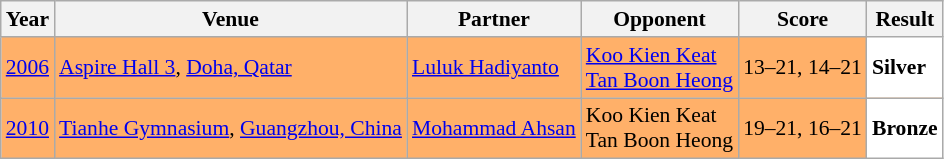<table class="sortable wikitable" style="font-size: 90%">
<tr>
<th>Year</th>
<th>Venue</th>
<th>Partner</th>
<th>Opponent</th>
<th>Score</th>
<th>Result</th>
</tr>
<tr style="background:#FFB069">
<td align="center"><a href='#'>2006</a></td>
<td align="left"><a href='#'>Aspire Hall 3</a>, <a href='#'>Doha, Qatar</a></td>
<td align="left"> <a href='#'>Luluk Hadiyanto</a></td>
<td align="left"> <a href='#'>Koo Kien Keat</a> <br>  <a href='#'>Tan Boon Heong</a></td>
<td align="left">13–21, 14–21</td>
<td style="text-align:left; background:white"> <strong>Silver</strong></td>
</tr>
<tr style="background:#FFB069">
<td align="center"><a href='#'>2010</a></td>
<td align="left"><a href='#'>Tianhe Gymnasium</a>, <a href='#'>Guangzhou, China</a></td>
<td align="left"> <a href='#'>Mohammad Ahsan</a></td>
<td align="left"> Koo Kien Keat <br>  Tan Boon Heong</td>
<td align="left">19–21, 16–21</td>
<td style="text-align:left; background:white"> <strong>Bronze</strong></td>
</tr>
</table>
